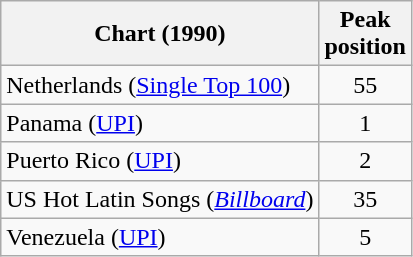<table class="wikitable sortable">
<tr>
<th>Chart (1990)</th>
<th>Peak<br>position</th>
</tr>
<tr>
<td>Netherlands (<a href='#'>Single Top 100</a>)</td>
<td align="center">55</td>
</tr>
<tr>
<td>Panama (<a href='#'>UPI</a>)</td>
<td align="center">1</td>
</tr>
<tr>
<td>Puerto Rico (<a href='#'>UPI</a>)</td>
<td align="center">2</td>
</tr>
<tr>
<td>US Hot Latin Songs (<a href='#'><em>Billboard</em></a>)</td>
<td align="center">35</td>
</tr>
<tr>
<td>Venezuela (<a href='#'>UPI</a>)</td>
<td align="center">5</td>
</tr>
</table>
